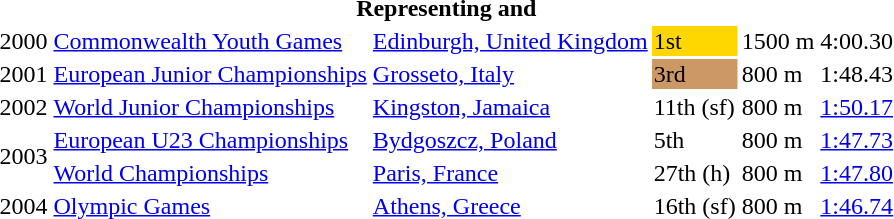<table>
<tr>
<th colspan="6">Representing  and </th>
</tr>
<tr>
<td>2000</td>
<td><a href='#'>Commonwealth Youth Games</a></td>
<td><a href='#'>Edinburgh, United Kingdom</a></td>
<td bgcolor=gold>1st</td>
<td>1500 m</td>
<td>4:00.30</td>
</tr>
<tr>
<td>2001</td>
<td><a href='#'>European Junior Championships</a></td>
<td><a href='#'>Grosseto, Italy</a></td>
<td bgcolor=cc9966>3rd</td>
<td>800 m</td>
<td>1:48.43</td>
</tr>
<tr>
<td>2002</td>
<td><a href='#'>World Junior Championships</a></td>
<td><a href='#'>Kingston, Jamaica</a></td>
<td>11th (sf)</td>
<td>800 m</td>
<td><a href='#'>1:50.17</a></td>
</tr>
<tr>
<td rowspan=2>2003</td>
<td><a href='#'>European U23 Championships</a></td>
<td><a href='#'>Bydgoszcz, Poland</a></td>
<td>5th</td>
<td>800 m</td>
<td><a href='#'>1:47.73</a></td>
</tr>
<tr>
<td><a href='#'>World Championships</a></td>
<td><a href='#'>Paris, France</a></td>
<td>27th (h)</td>
<td>800 m</td>
<td><a href='#'>1:47.80</a></td>
</tr>
<tr>
<td>2004</td>
<td><a href='#'>Olympic Games</a></td>
<td><a href='#'>Athens, Greece</a></td>
<td>16th (sf)</td>
<td>800 m</td>
<td><a href='#'>1:46.74</a></td>
</tr>
</table>
